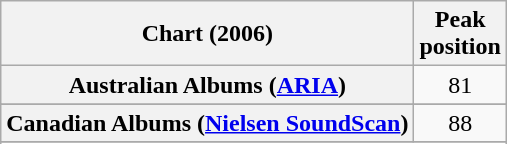<table class="wikitable sortable plainrowheaders" style="text-align:center">
<tr>
<th scope="col">Chart (2006)</th>
<th scope="col">Peak<br> position</th>
</tr>
<tr>
<th scope="row">Australian Albums (<a href='#'>ARIA</a>)</th>
<td>81</td>
</tr>
<tr>
</tr>
<tr>
</tr>
<tr>
<th scope="row">Canadian Albums (<a href='#'>Nielsen SoundScan</a>)</th>
<td>88</td>
</tr>
<tr>
</tr>
<tr>
</tr>
<tr>
</tr>
<tr>
</tr>
<tr>
</tr>
<tr>
</tr>
<tr>
</tr>
<tr>
</tr>
</table>
